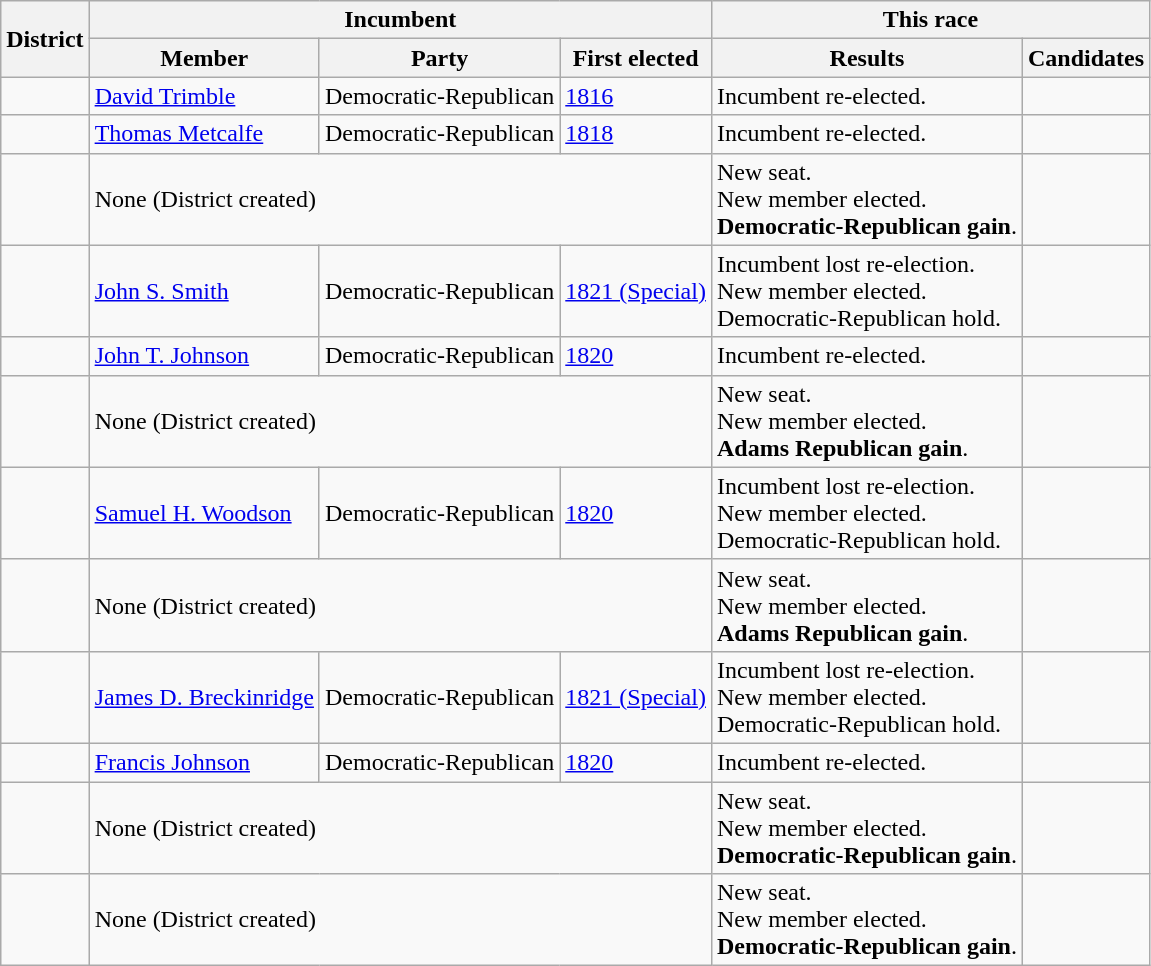<table class=wikitable>
<tr>
<th rowspan=2>District</th>
<th colspan=3>Incumbent</th>
<th colspan=2>This race</th>
</tr>
<tr>
<th>Member</th>
<th>Party</th>
<th>First elected</th>
<th>Results</th>
<th>Candidates</th>
</tr>
<tr>
<td></td>
<td><a href='#'>David Trimble</a></td>
<td>Democratic-Republican</td>
<td><a href='#'>1816</a></td>
<td>Incumbent re-elected.</td>
<td nowrap></td>
</tr>
<tr>
<td></td>
<td><a href='#'>Thomas Metcalfe</a><br></td>
<td>Democratic-Republican</td>
<td><a href='#'>1818</a></td>
<td>Incumbent re-elected.</td>
<td nowrap></td>
</tr>
<tr>
<td></td>
<td colspan=3>None (District created)</td>
<td>New seat.<br>New member elected.<br><strong>Democratic-Republican gain</strong>.</td>
<td nowrap></td>
</tr>
<tr>
<td></td>
<td><a href='#'>John S. Smith</a><br></td>
<td>Democratic-Republican</td>
<td><a href='#'>1821 (Special)</a></td>
<td>Incumbent lost re-election.<br>New member elected.<br>Democratic-Republican hold.</td>
<td nowrap></td>
</tr>
<tr>
<td></td>
<td><a href='#'>John T. Johnson</a><br></td>
<td>Democratic-Republican</td>
<td><a href='#'>1820</a></td>
<td>Incumbent re-elected.</td>
<td nowrap></td>
</tr>
<tr>
<td></td>
<td colspan=3>None (District created)</td>
<td>New seat.<br>New member elected.<br><strong>Adams Republican gain</strong>.</td>
<td nowrap></td>
</tr>
<tr>
<td></td>
<td><a href='#'>Samuel H. Woodson</a><br></td>
<td>Democratic-Republican</td>
<td><a href='#'>1820</a></td>
<td>Incumbent lost re-election.<br>New member elected.<br>Democratic-Republican hold.</td>
<td nowrap></td>
</tr>
<tr>
<td></td>
<td colspan=3>None (District created)</td>
<td>New seat.<br>New member elected.<br><strong>Adams Republican gain</strong>.</td>
<td nowrap></td>
</tr>
<tr>
<td></td>
<td><a href='#'>James D. Breckinridge</a><br></td>
<td>Democratic-Republican</td>
<td><a href='#'>1821 (Special)</a></td>
<td>Incumbent lost re-election.<br>New member elected.<br>Democratic-Republican hold.</td>
<td nowrap></td>
</tr>
<tr>
<td></td>
<td><a href='#'>Francis Johnson</a><br></td>
<td>Democratic-Republican</td>
<td><a href='#'>1820</a></td>
<td>Incumbent re-elected.</td>
<td nowrap></td>
</tr>
<tr>
<td></td>
<td colspan=3>None (District created)</td>
<td>New seat.<br>New member elected.<br><strong>Democratic-Republican gain</strong>.</td>
<td nowrap></td>
</tr>
<tr>
<td></td>
<td colspan=3>None (District created)</td>
<td>New seat.<br>New member elected.<br><strong>Democratic-Republican gain</strong>.</td>
<td nowrap></td>
</tr>
</table>
